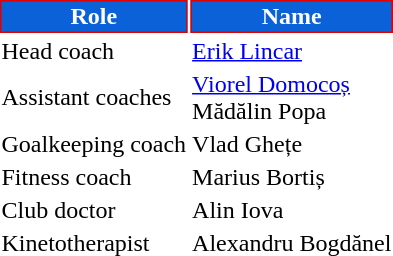<table class="toccolours">
<tr>
<th style="background:#0a61d8;color:#FFFFFF;border:1px solid #e10000;">Role</th>
<th style="background:#0a61d8;color:#FFFFFF;border:1px solid #e10000;">Name</th>
</tr>
<tr>
<td>Head coach</td>
<td> <a href='#'>Erik Lincar</a></td>
</tr>
<tr>
<td>Assistant coaches</td>
<td> <a href='#'>Viorel Domocoș</a> <br>  Mădălin Popa</td>
</tr>
<tr>
<td>Goalkeeping coach</td>
<td> Vlad Ghețe</td>
</tr>
<tr>
<td>Fitness coach</td>
<td> Marius Bortiș</td>
</tr>
<tr>
<td>Club doctor</td>
<td> Alin Iova</td>
</tr>
<tr>
<td>Kinetotherapist</td>
<td> Alexandru Bogdănel</td>
</tr>
</table>
